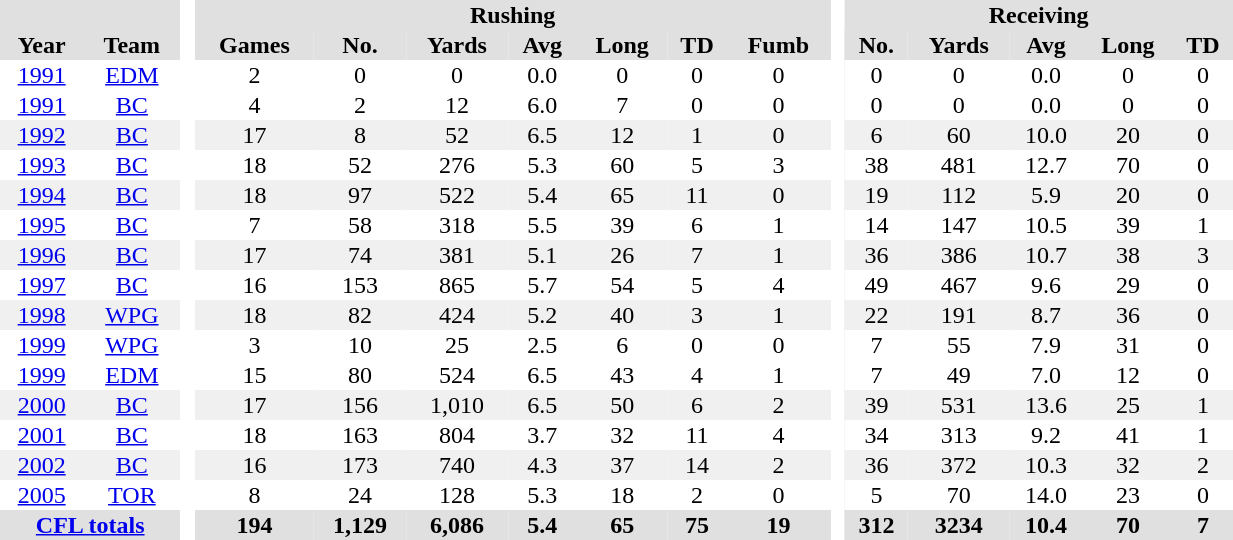<table BORDER="0" CELLPADDING="1" CELLSPACING="0" width="65%" style="text-align:center">
<tr bgcolor="#e0e0e0">
<th colspan="2"></th>
<th rowspan="99" bgcolor="#ffffff"> </th>
<th colspan="7">Rushing</th>
<th rowspan="99" bgcolor="#ffffff"> </th>
<th colspan="5">Receiving</th>
</tr>
<tr bgcolor="#e0e0e0">
<th>Year</th>
<th>Team</th>
<th>Games</th>
<th>No.</th>
<th>Yards</th>
<th>Avg</th>
<th>Long</th>
<th>TD</th>
<th>Fumb</th>
<th>No.</th>
<th>Yards</th>
<th>Avg</th>
<th>Long</th>
<th>TD</th>
</tr>
<tr ALIGN="center">
<td><a href='#'>1991</a></td>
<td><a href='#'>EDM</a></td>
<td>2</td>
<td>0</td>
<td>0</td>
<td>0.0</td>
<td>0</td>
<td>0</td>
<td>0</td>
<td>0</td>
<td>0</td>
<td>0.0</td>
<td>0</td>
<td>0</td>
</tr>
<tr ALIGN="center">
<td><a href='#'>1991</a></td>
<td><a href='#'>BC</a></td>
<td>4</td>
<td>2</td>
<td>12</td>
<td>6.0</td>
<td>7</td>
<td>0</td>
<td>0</td>
<td>0</td>
<td>0</td>
<td>0.0</td>
<td>0</td>
<td>0</td>
</tr>
<tr ALIGN="center" bgcolor="#f0f0f0">
<td><a href='#'>1992</a></td>
<td><a href='#'>BC</a></td>
<td>17</td>
<td>8</td>
<td>52</td>
<td>6.5</td>
<td>12</td>
<td>1</td>
<td>0</td>
<td>6</td>
<td>60</td>
<td>10.0</td>
<td>20</td>
<td>0</td>
</tr>
<tr ALIGN="center">
<td><a href='#'>1993</a></td>
<td><a href='#'>BC</a></td>
<td>18</td>
<td>52</td>
<td>276</td>
<td>5.3</td>
<td>60</td>
<td>5</td>
<td>3</td>
<td>38</td>
<td>481</td>
<td>12.7</td>
<td>70</td>
<td>0</td>
</tr>
<tr ALIGN="center" bgcolor="#f0f0f0">
<td><a href='#'>1994</a></td>
<td><a href='#'>BC</a></td>
<td>18</td>
<td>97</td>
<td>522</td>
<td>5.4</td>
<td>65</td>
<td>11</td>
<td>0</td>
<td>19</td>
<td>112</td>
<td>5.9</td>
<td>20</td>
<td>0</td>
</tr>
<tr ALIGN="center">
<td><a href='#'>1995</a></td>
<td><a href='#'>BC</a></td>
<td>7</td>
<td>58</td>
<td>318</td>
<td>5.5</td>
<td>39</td>
<td>6</td>
<td>1</td>
<td>14</td>
<td>147</td>
<td>10.5</td>
<td>39</td>
<td>1</td>
</tr>
<tr ALIGN="center" bgcolor="#f0f0f0">
<td><a href='#'>1996</a></td>
<td><a href='#'>BC</a></td>
<td>17</td>
<td>74</td>
<td>381</td>
<td>5.1</td>
<td>26</td>
<td>7</td>
<td>1</td>
<td>36</td>
<td>386</td>
<td>10.7</td>
<td>38</td>
<td>3</td>
</tr>
<tr ALIGN="center">
<td><a href='#'>1997</a></td>
<td><a href='#'>BC</a></td>
<td>16</td>
<td>153</td>
<td>865</td>
<td>5.7</td>
<td>54</td>
<td>5</td>
<td>4</td>
<td>49</td>
<td>467</td>
<td>9.6</td>
<td>29</td>
<td>0</td>
</tr>
<tr ALIGN="center" bgcolor="#f0f0f0">
<td><a href='#'>1998</a></td>
<td><a href='#'>WPG</a></td>
<td>18</td>
<td>82</td>
<td>424</td>
<td>5.2</td>
<td>40</td>
<td>3</td>
<td>1</td>
<td>22</td>
<td>191</td>
<td>8.7</td>
<td>36</td>
<td>0</td>
</tr>
<tr ALIGN="center">
<td><a href='#'>1999</a></td>
<td><a href='#'>WPG</a></td>
<td>3</td>
<td>10</td>
<td>25</td>
<td>2.5</td>
<td>6</td>
<td>0</td>
<td>0</td>
<td>7</td>
<td>55</td>
<td>7.9</td>
<td>31</td>
<td>0</td>
</tr>
<tr ALIGN="center">
<td><a href='#'>1999</a></td>
<td><a href='#'>EDM</a></td>
<td>15</td>
<td>80</td>
<td>524</td>
<td>6.5</td>
<td>43</td>
<td>4</td>
<td>1</td>
<td>7</td>
<td>49</td>
<td>7.0</td>
<td>12</td>
<td>0</td>
</tr>
<tr ALIGN="center" bgcolor="#f0f0f0">
<td><a href='#'>2000</a></td>
<td><a href='#'>BC</a></td>
<td>17</td>
<td>156</td>
<td>1,010</td>
<td>6.5</td>
<td>50</td>
<td>6</td>
<td>2</td>
<td>39</td>
<td>531</td>
<td>13.6</td>
<td>25</td>
<td>1</td>
</tr>
<tr ALIGN="center">
<td><a href='#'>2001</a></td>
<td><a href='#'>BC</a></td>
<td>18</td>
<td>163</td>
<td>804</td>
<td>3.7</td>
<td>32</td>
<td>11</td>
<td>4</td>
<td>34</td>
<td>313</td>
<td>9.2</td>
<td>41</td>
<td>1</td>
</tr>
<tr ALIGN="center" bgcolor="#f0f0f0">
<td><a href='#'>2002</a></td>
<td><a href='#'>BC</a></td>
<td>16</td>
<td>173</td>
<td>740</td>
<td>4.3</td>
<td>37</td>
<td>14</td>
<td>2</td>
<td>36</td>
<td>372</td>
<td>10.3</td>
<td>32</td>
<td>2</td>
</tr>
<tr ALIGN="center">
<td><a href='#'>2005</a></td>
<td><a href='#'>TOR</a></td>
<td>8</td>
<td>24</td>
<td>128</td>
<td>5.3</td>
<td>18</td>
<td>2</td>
<td>0</td>
<td>5</td>
<td>70</td>
<td>14.0</td>
<td>23</td>
<td>0</td>
</tr>
<tr bgcolor="#e0e0e0">
<th colspan="2"><a href='#'>CFL totals</a></th>
<th>194</th>
<th>1,129</th>
<th>6,086</th>
<th>5.4</th>
<th>65</th>
<th>75</th>
<th>19</th>
<th>312</th>
<th>3234</th>
<th>10.4</th>
<th>70</th>
<th>7</th>
</tr>
</table>
